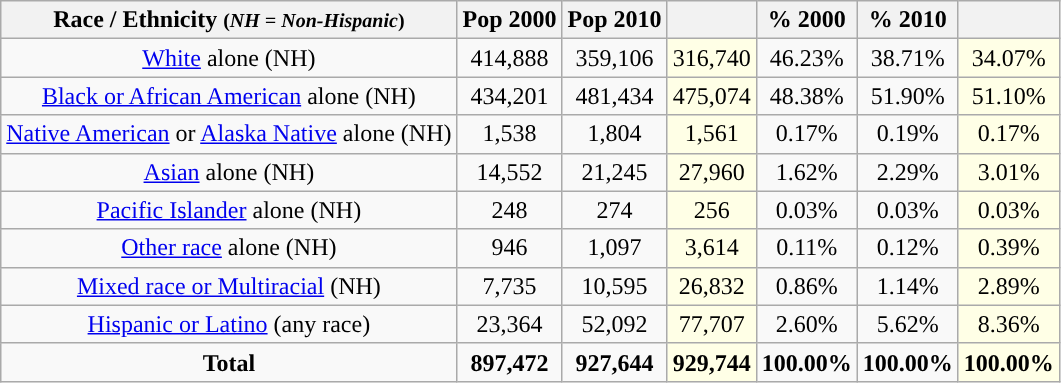<table class="wikitable" style="text-align:center;">
<tr>
<th>Race / Ethnicity <small>(<em>NH = Non-Hispanic</em>)</small></th>
<th>Pop 2000</th>
<th>Pop 2010</th>
<th></th>
<th>% 2000</th>
<th>% 2010</th>
<th></th>
</tr>
<tr>
<td><a href='#'>White</a> alone (NH)</td>
<td>414,888</td>
<td>359,106</td>
<td style='background: #ffffe6;'>316,740</td>
<td>46.23%</td>
<td>38.71%</td>
<td style='background: #ffffe6;'>34.07%</td>
</tr>
<tr>
<td><a href='#'>Black or African American</a> alone (NH)</td>
<td>434,201</td>
<td>481,434</td>
<td style='background: #ffffe6;'>475,074</td>
<td>48.38%</td>
<td>51.90%</td>
<td style='background: #ffffe6;'>51.10%</td>
</tr>
<tr>
<td><a href='#'>Native American</a> or <a href='#'>Alaska Native</a> alone (NH)</td>
<td>1,538</td>
<td>1,804</td>
<td style='background: #ffffe6;'>1,561</td>
<td>0.17%</td>
<td>0.19%</td>
<td style='background: #ffffe6;'>0.17%</td>
</tr>
<tr>
<td><a href='#'>Asian</a> alone (NH)</td>
<td>14,552</td>
<td>21,245</td>
<td style='background: #ffffe6;'>27,960</td>
<td>1.62%</td>
<td>2.29%</td>
<td style='background: #ffffe6;'>3.01%</td>
</tr>
<tr>
<td><a href='#'>Pacific Islander</a> alone (NH)</td>
<td>248</td>
<td>274</td>
<td style='background: #ffffe6;'>256</td>
<td>0.03%</td>
<td>0.03%</td>
<td style='background: #ffffe6;'>0.03%</td>
</tr>
<tr>
<td><a href='#'>Other race</a> alone (NH)</td>
<td>946</td>
<td>1,097</td>
<td style='background: #ffffe6;'>3,614</td>
<td>0.11%</td>
<td>0.12%</td>
<td style='background: #ffffe6;'>0.39%</td>
</tr>
<tr>
<td><a href='#'>Mixed race or Multiracial</a> (NH)</td>
<td>7,735</td>
<td>10,595</td>
<td style='background: #ffffe6;'>26,832</td>
<td>0.86%</td>
<td>1.14%</td>
<td style='background: #ffffe6;'>2.89%</td>
</tr>
<tr>
<td><a href='#'>Hispanic or Latino</a> (any race)</td>
<td>23,364</td>
<td>52,092</td>
<td style='background: #ffffe6;'>77,707</td>
<td>2.60%</td>
<td>5.62%</td>
<td style='background: #ffffe6;'>8.36%</td>
</tr>
<tr>
<td><strong>Total</strong></td>
<td><strong>897,472</strong></td>
<td><strong>927,644</strong></td>
<td style='background: #ffffe6;'><strong>929,744</strong></td>
<td><strong>100.00%</strong></td>
<td><strong>100.00%</strong></td>
<td style='background: #ffffe6;'><strong>100.00%</strong></td>
</tr>
</table>
